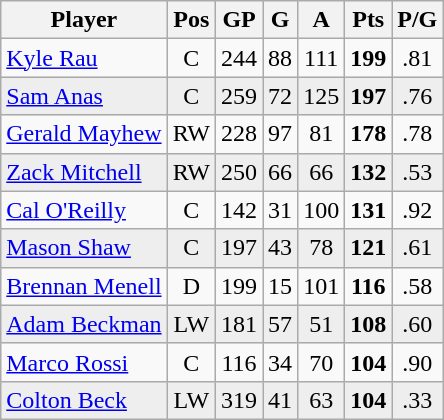<table class="wikitable">
<tr>
<th>Player</th>
<th>Pos</th>
<th>GP</th>
<th>G</th>
<th>A</th>
<th>Pts</th>
<th>P/G</th>
</tr>
<tr align="center">
<td align="left"><a href='#'>Kyle Rau</a></td>
<td>C</td>
<td>244</td>
<td>88</td>
<td>111</td>
<td><strong>199</strong></td>
<td>.81</td>
</tr>
<tr align="center" bgcolor="#eeeeee">
<td align="left"><a href='#'>Sam Anas</a></td>
<td>C</td>
<td>259</td>
<td>72</td>
<td>125</td>
<td><strong>197</strong></td>
<td>.76</td>
</tr>
<tr align="center">
<td align="left"><a href='#'>Gerald Mayhew</a></td>
<td>RW</td>
<td>228</td>
<td>97</td>
<td>81</td>
<td><strong>178</strong></td>
<td>.78</td>
</tr>
<tr align="center" bgcolor="#eeeeee">
<td align="left"><a href='#'>Zack Mitchell</a></td>
<td>RW</td>
<td>250</td>
<td>66</td>
<td>66</td>
<td><strong>132</strong></td>
<td>.53</td>
</tr>
<tr align="center">
<td align="left"><a href='#'>Cal O'Reilly</a></td>
<td>C</td>
<td>142</td>
<td>31</td>
<td>100</td>
<td><strong>131</strong></td>
<td>.92</td>
</tr>
<tr align="center" bgcolor="#eeeeee">
<td align="left"><a href='#'>Mason Shaw</a></td>
<td>C</td>
<td>197</td>
<td>43</td>
<td>78</td>
<td><strong>121</strong></td>
<td>.61</td>
</tr>
<tr align="center">
<td align="left"><a href='#'>Brennan Menell</a></td>
<td>D</td>
<td>199</td>
<td>15</td>
<td>101</td>
<td><strong>116</strong></td>
<td>.58</td>
</tr>
<tr align="center" bgcolor="#eeeeee">
<td align="left"><a href='#'>Adam Beckman</a></td>
<td>LW</td>
<td>181</td>
<td>57</td>
<td>51</td>
<td><strong>108</strong></td>
<td>.60</td>
</tr>
<tr align="center">
<td align="left"><a href='#'>Marco Rossi</a></td>
<td>C</td>
<td>116</td>
<td>34</td>
<td>70</td>
<td><strong>104</strong></td>
<td>.90</td>
</tr>
<tr align="center" bgcolor="#eeeeee">
<td align="left"><a href='#'>Colton Beck</a></td>
<td>LW</td>
<td>319</td>
<td>41</td>
<td>63</td>
<td><strong>104</strong></td>
<td>.33</td>
</tr>
</table>
